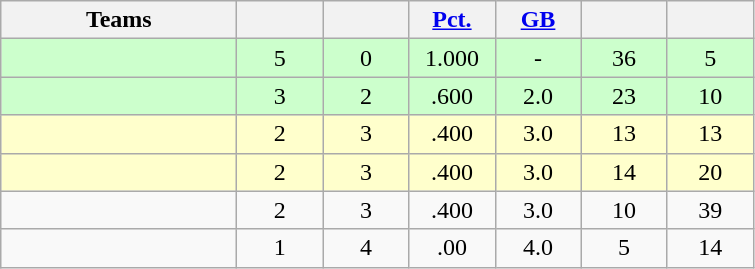<table class="wikitable" style="text-align:center;">
<tr>
<th width=150px>Teams</th>
<th width=50px></th>
<th width=50px></th>
<th width=50px><a href='#'>Pct.</a></th>
<th width=50px><a href='#'>GB</a></th>
<th width=50px></th>
<th width=50px></th>
</tr>
<tr style="background-color:#ccffcc">
<td align=left></td>
<td>5</td>
<td>0</td>
<td>1.000</td>
<td>-</td>
<td>36</td>
<td>5</td>
</tr>
<tr style="background-color:#ccffcc">
<td align=left></td>
<td>3</td>
<td>2</td>
<td>.600</td>
<td>2.0</td>
<td>23</td>
<td>10</td>
</tr>
<tr style="background-color:#ffffcc">
<td align=left></td>
<td>2</td>
<td>3</td>
<td>.400</td>
<td>3.0</td>
<td>13</td>
<td>13</td>
</tr>
<tr style="background-color:#ffffcc">
<td align=left></td>
<td>2</td>
<td>3</td>
<td>.400</td>
<td>3.0</td>
<td>14</td>
<td>20</td>
</tr>
<tr style="background-color:">
<td align=left></td>
<td>2</td>
<td>3</td>
<td>.400</td>
<td>3.0</td>
<td>10</td>
<td>39</td>
</tr>
<tr style="background-color:">
<td align=left></td>
<td>1</td>
<td>4</td>
<td>.00</td>
<td>4.0</td>
<td>5</td>
<td>14</td>
</tr>
</table>
